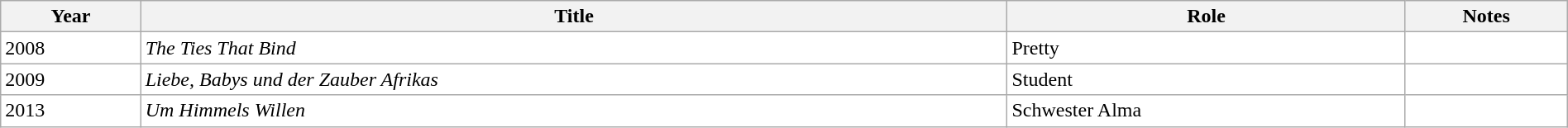<table class="wikitable" style="width:100%; margin:auto; background:#fff;">
<tr>
<th>Year</th>
<th>Title</th>
<th>Role</th>
<th>Notes</th>
</tr>
<tr>
<td>2008</td>
<td><em>The Ties That Bind</em></td>
<td>Pretty</td>
<td></td>
</tr>
<tr>
<td>2009</td>
<td><em>Liebe, Babys und der Zauber Afrikas</em></td>
<td>Student</td>
<td></td>
</tr>
<tr>
<td>2013</td>
<td><em>Um Himmels Willen</em></td>
<td>Schwester Alma</td>
<td></td>
</tr>
</table>
